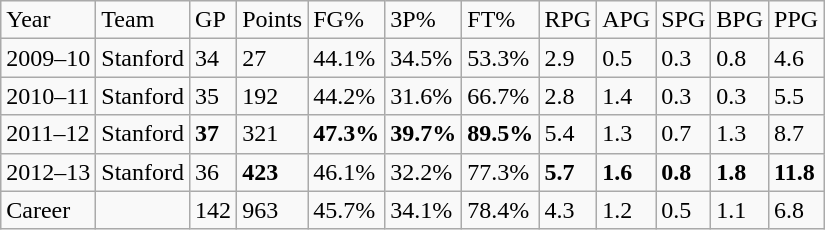<table class="wikitable">
<tr>
<td>Year</td>
<td>Team</td>
<td>GP</td>
<td>Points</td>
<td>FG%</td>
<td>3P%</td>
<td>FT%</td>
<td>RPG</td>
<td>APG</td>
<td>SPG</td>
<td>BPG</td>
<td>PPG</td>
</tr>
<tr>
<td>2009–10</td>
<td>Stanford</td>
<td>34</td>
<td>27</td>
<td>44.1%</td>
<td>34.5%</td>
<td>53.3%</td>
<td>2.9</td>
<td>0.5</td>
<td>0.3</td>
<td>0.8</td>
<td>4.6</td>
</tr>
<tr>
<td>2010–11</td>
<td>Stanford</td>
<td>35</td>
<td>192</td>
<td>44.2%</td>
<td>31.6%</td>
<td>66.7%</td>
<td>2.8</td>
<td>1.4</td>
<td>0.3</td>
<td>0.3</td>
<td>5.5</td>
</tr>
<tr>
<td>2011–12</td>
<td>Stanford</td>
<td><strong>37</strong></td>
<td>321</td>
<td><strong>47.3%</strong></td>
<td><strong>39.7%</strong></td>
<td><strong>89.5%</strong></td>
<td>5.4</td>
<td>1.3</td>
<td>0.7</td>
<td>1.3</td>
<td>8.7</td>
</tr>
<tr>
<td>2012–13</td>
<td>Stanford</td>
<td>36</td>
<td><strong>423</strong></td>
<td>46.1%</td>
<td>32.2%</td>
<td>77.3%</td>
<td><strong>5.7</strong></td>
<td><strong>1.6</strong></td>
<td><strong>0.8</strong></td>
<td><strong>1.8</strong></td>
<td><strong>11.8</strong></td>
</tr>
<tr>
<td>Career</td>
<td></td>
<td>142</td>
<td>963</td>
<td>45.7%</td>
<td>34.1%</td>
<td>78.4%</td>
<td>4.3</td>
<td>1.2</td>
<td>0.5</td>
<td>1.1</td>
<td>6.8</td>
</tr>
</table>
